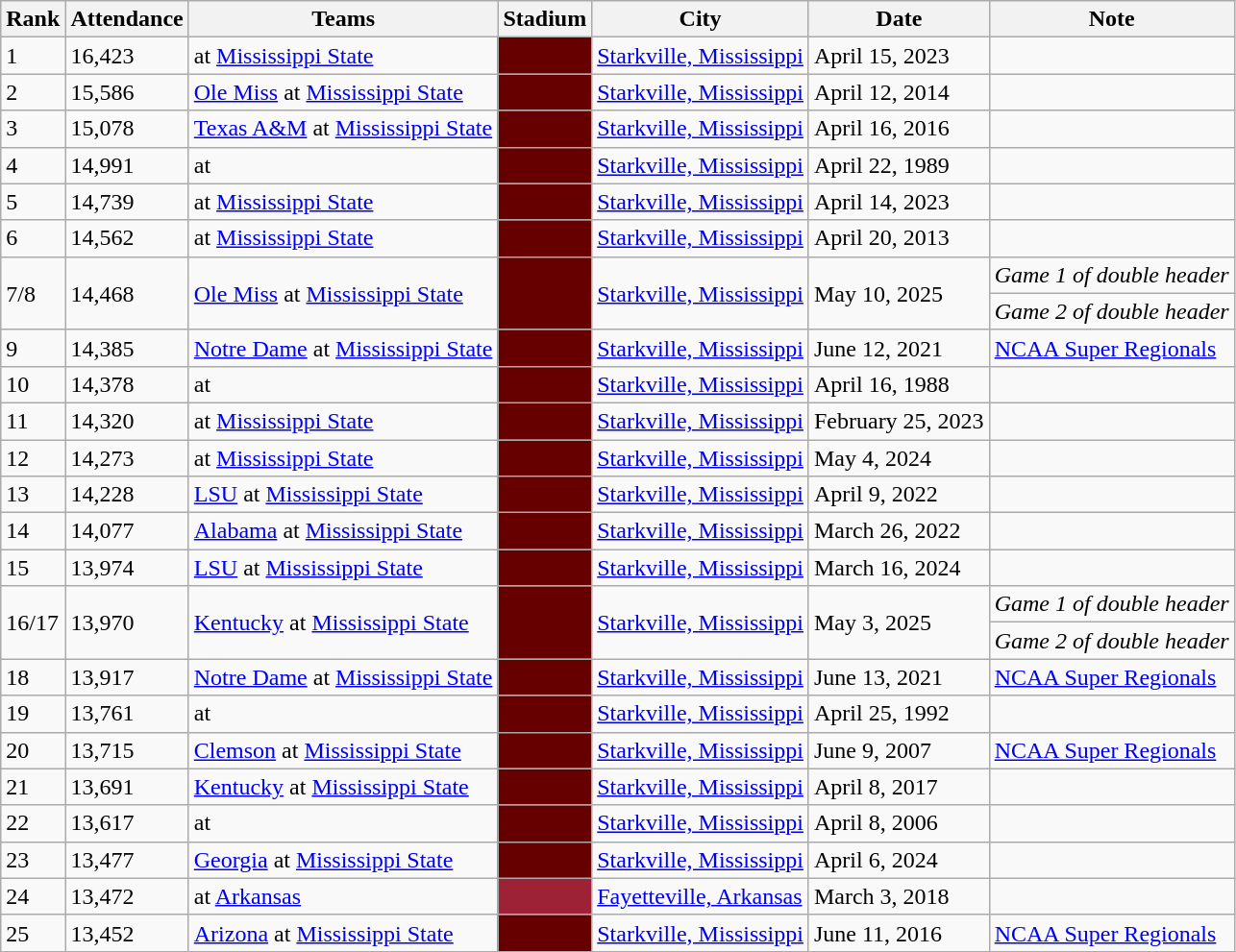<table class="wikitable sortable">
<tr>
<th>Rank</th>
<th>Attendance</th>
<th>Teams</th>
<th>Stadium</th>
<th>City</th>
<th>Date</th>
<th>Note</th>
</tr>
<tr>
<td>1</td>
<td>16,423</td>
<td> at <a href='#'>Mississippi State</a></td>
<td style="background:#660000; color:white"><a href='#'></a></td>
<td><a href='#'>Starkville, Mississippi</a></td>
<td>April 15, 2023</td>
<td></td>
</tr>
<tr>
<td>2</td>
<td>15,586</td>
<td><a href='#'>Ole Miss</a> at <a href='#'>Mississippi State</a></td>
<td style="background:#660000; color:white"><a href='#'></a></td>
<td><a href='#'>Starkville, Mississippi</a></td>
<td>April 12, 2014</td>
<td></td>
</tr>
<tr>
<td>3</td>
<td>15,078</td>
<td><a href='#'>Texas A&M</a> at <a href='#'>Mississippi State</a></td>
<td style="background:#660000; color:white"><a href='#'></a></td>
<td><a href='#'>Starkville, Mississippi</a></td>
<td>April 16, 2016</td>
<td></td>
</tr>
<tr>
<td>4</td>
<td>14,991</td>
<td> at </td>
<td style="background:#660000; color:white"><a href='#'></a></td>
<td><a href='#'>Starkville, Mississippi</a></td>
<td>April 22, 1989</td>
<td></td>
</tr>
<tr>
<td>5</td>
<td>14,739</td>
<td> at <a href='#'>Mississippi State</a></td>
<td style="background:#660000; color:white"><a href='#'></a></td>
<td><a href='#'>Starkville, Mississippi</a></td>
<td>April 14, 2023</td>
<td></td>
</tr>
<tr>
<td>6</td>
<td>14,562</td>
<td> at <a href='#'>Mississippi State</a></td>
<td style="background:#660000; color:white"><a href='#'></a></td>
<td><a href='#'>Starkville, Mississippi</a></td>
<td>April 20, 2013</td>
<td></td>
</tr>
<tr>
<td rowspan=2>7/8</td>
<td rowspan=2>14,468</td>
<td rowspan=2><a href='#'>Ole Miss</a> at <a href='#'>Mississippi State</a></td>
<td rowspan=2 style="background:#660000; color:white"><a href='#'></a></td>
<td rowspan=2><a href='#'>Starkville, Mississippi</a></td>
<td rowspan=2>May 10, 2025</td>
<td><em>Game 1 of double header</em></td>
</tr>
<tr>
<td><em>Game 2 of double header</em></td>
</tr>
<tr>
<td>9</td>
<td>14,385</td>
<td><a href='#'>Notre Dame</a> at <a href='#'>Mississippi State</a></td>
<td style="background:#660000; color:white"><a href='#'></a></td>
<td><a href='#'>Starkville, Mississippi</a></td>
<td>June 12, 2021</td>
<td><a href='#'>NCAA Super Regionals</a></td>
</tr>
<tr>
<td>10</td>
<td>14,378</td>
<td> at </td>
<td style="background:#660000; color:white"><a href='#'></a></td>
<td><a href='#'>Starkville, Mississippi</a></td>
<td>April 16, 1988</td>
<td></td>
</tr>
<tr>
<td>11</td>
<td>14,320</td>
<td> at <a href='#'>Mississippi State</a></td>
<td style="background:#660000; color:white"><a href='#'></a></td>
<td><a href='#'>Starkville, Mississippi</a></td>
<td>February 25, 2023</td>
</tr>
<tr>
<td>12</td>
<td>14,273</td>
<td> at <a href='#'>Mississippi State</a></td>
<td style="background:#660000; color:white"><a href='#'></a></td>
<td><a href='#'>Starkville, Mississippi</a></td>
<td>May 4, 2024</td>
<td></td>
</tr>
<tr>
<td>13</td>
<td>14,228</td>
<td><a href='#'>LSU</a> at <a href='#'>Mississippi State</a></td>
<td style="background:#660000; color:white"><a href='#'></a></td>
<td><a href='#'>Starkville, Mississippi</a></td>
<td>April 9, 2022</td>
<td></td>
</tr>
<tr>
<td>14</td>
<td>14,077</td>
<td><a href='#'>Alabama</a> at <a href='#'>Mississippi State</a></td>
<td style="background:#660000; color:white"><a href='#'></a></td>
<td><a href='#'>Starkville, Mississippi</a></td>
<td>March 26, 2022</td>
<td></td>
</tr>
<tr>
<td>15</td>
<td>13,974</td>
<td><a href='#'>LSU</a> at <a href='#'>Mississippi State</a></td>
<td style="background:#660000; color:white"><a href='#'></a></td>
<td><a href='#'>Starkville, Mississippi</a></td>
<td>March 16, 2024</td>
<td></td>
</tr>
<tr>
<td rowspan=2>16/17</td>
<td rowspan=2>13,970</td>
<td rowspan=2><a href='#'>Kentucky</a> at <a href='#'>Mississippi State</a></td>
<td rowspan=2 style="background:#660000; color:white"><a href='#'></a></td>
<td rowspan=2><a href='#'>Starkville, Mississippi</a></td>
<td rowspan=2>May 3, 2025</td>
<td><em>Game 1 of double header</em></td>
</tr>
<tr>
<td><em>Game 2 of double header</em></td>
</tr>
<tr>
<td>18</td>
<td>13,917</td>
<td><a href='#'>Notre Dame</a> at <a href='#'>Mississippi State</a></td>
<td style="background:#660000; color:white"><a href='#'></a></td>
<td><a href='#'>Starkville, Mississippi</a></td>
<td>June 13, 2021</td>
<td><a href='#'>NCAA Super Regionals</a></td>
</tr>
<tr>
<td>19</td>
<td>13,761</td>
<td> at </td>
<td style="background:#660000; color:white"><a href='#'></a></td>
<td><a href='#'>Starkville, Mississippi</a></td>
<td>April 25, 1992</td>
<td></td>
</tr>
<tr>
<td>20</td>
<td>13,715</td>
<td><a href='#'>Clemson</a> at <a href='#'>Mississippi State</a></td>
<td style="background:#660000; color:white"><a href='#'></a></td>
<td><a href='#'>Starkville, Mississippi</a></td>
<td>June 9, 2007</td>
<td><a href='#'>NCAA Super Regionals</a></td>
</tr>
<tr>
<td>21</td>
<td>13,691</td>
<td><a href='#'>Kentucky</a> at <a href='#'>Mississippi State</a></td>
<td style="background:#660000; color:white"><a href='#'></a></td>
<td><a href='#'>Starkville, Mississippi</a></td>
<td>April 8, 2017</td>
<td></td>
</tr>
<tr>
<td>22</td>
<td>13,617</td>
<td> at </td>
<td style="background:#660000; color:white"><a href='#'></a></td>
<td><a href='#'>Starkville, Mississippi</a></td>
<td>April 8, 2006</td>
<td></td>
</tr>
<tr>
<td>23</td>
<td>13,477</td>
<td><a href='#'>Georgia</a> at <a href='#'>Mississippi State</a></td>
<td style="background:#660000; color:white"><a href='#'></a></td>
<td><a href='#'>Starkville, Mississippi</a></td>
<td>April 6, 2024</td>
<td></td>
</tr>
<tr>
<td>24</td>
<td>13,472</td>
<td> at <a href='#'>Arkansas</a></td>
<td style="background:#9D2235; color:white"><a href='#'></a></td>
<td><a href='#'>Fayetteville, Arkansas</a></td>
<td>March 3, 2018</td>
<td></td>
</tr>
<tr>
<td>25</td>
<td>13,452</td>
<td><a href='#'>Arizona</a> at <a href='#'>Mississippi State</a></td>
<td style="background:#660000; color:white"><a href='#'></a></td>
<td><a href='#'>Starkville, Mississippi</a></td>
<td>June 11, 2016</td>
<td><a href='#'>NCAA Super Regionals</a></td>
</tr>
</table>
